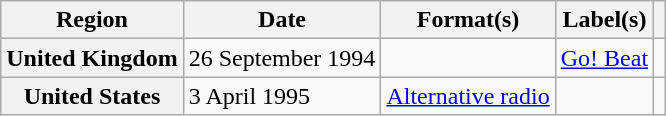<table class="wikitable plainrowheaders">
<tr>
<th scope="col">Region</th>
<th scope="col">Date</th>
<th scope="col">Format(s)</th>
<th scope="col">Label(s)</th>
<th scope="col"></th>
</tr>
<tr>
<th scope="row">United Kingdom</th>
<td>26 September 1994</td>
<td></td>
<td><a href='#'>Go! Beat</a></td>
<td></td>
</tr>
<tr>
<th scope="row">United States</th>
<td>3 April 1995</td>
<td><a href='#'>Alternative radio</a></td>
<td></td>
<td></td>
</tr>
</table>
